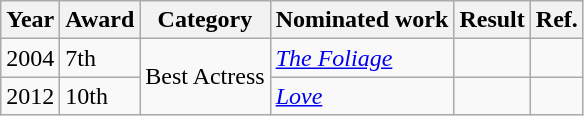<table class="wikitable">
<tr>
<th>Year</th>
<th>Award</th>
<th>Category</th>
<th>Nominated work</th>
<th>Result</th>
<th>Ref.</th>
</tr>
<tr>
<td>2004</td>
<td>7th</td>
<td rowspan=2>Best Actress</td>
<td><em><a href='#'>The Foliage</a></em></td>
<td></td>
<td></td>
</tr>
<tr>
<td>2012</td>
<td>10th</td>
<td><em><a href='#'>Love</a></em></td>
<td></td>
<td></td>
</tr>
</table>
